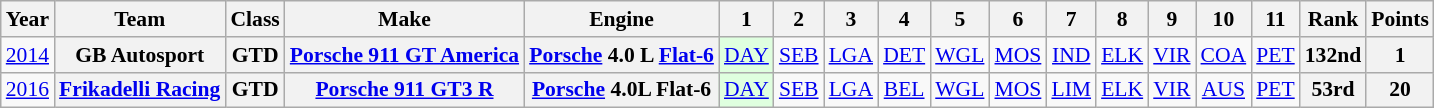<table class="wikitable" style="text-align:center; font-size:90%">
<tr>
<th>Year</th>
<th>Team</th>
<th>Class</th>
<th>Make</th>
<th>Engine</th>
<th>1</th>
<th>2</th>
<th>3</th>
<th>4</th>
<th>5</th>
<th>6</th>
<th>7</th>
<th>8</th>
<th>9</th>
<th>10</th>
<th>11</th>
<th>Rank</th>
<th>Points</th>
</tr>
<tr>
<td><a href='#'>2014</a></td>
<th>GB Autosport</th>
<th>GTD</th>
<th><a href='#'>Porsche 911 GT America</a></th>
<th><a href='#'>Porsche</a> 4.0 L <a href='#'>Flat-6</a></th>
<td style="background:#DFFFDF;"><a href='#'>DAY</a><br></td>
<td style="background:#;"><a href='#'>SEB</a> <br></td>
<td style="background:#;"><a href='#'>LGA</a> <br></td>
<td style="background:#;"><a href='#'>DET</a> <br></td>
<td style="background:#;"><a href='#'>WGL</a> <br></td>
<td style="background:#;"><a href='#'>MOS</a> <br></td>
<td style="background:#;"><a href='#'>IND</a> <br></td>
<td style="background:#;"><a href='#'>ELK</a><br></td>
<td style="background:#;"><a href='#'>VIR</a> <br></td>
<td style="background:#;"><a href='#'>COA</a><br></td>
<td style="background:#;"><a href='#'>PET</a><br></td>
<th>132nd</th>
<th>1</th>
</tr>
<tr>
<td><a href='#'>2016</a></td>
<th><a href='#'>Frikadelli Racing</a></th>
<th>GTD</th>
<th><a href='#'>Porsche 911 GT3 R</a></th>
<th><a href='#'>Porsche</a> 4.0L Flat-6</th>
<td style="background:#DFFFDF;"><a href='#'>DAY</a><br></td>
<td style="background:#;"><a href='#'>SEB</a><br></td>
<td style="background:#;"><a href='#'>LGA</a><br></td>
<td style="background:#;"><a href='#'>BEL</a><br></td>
<td style="background:#;"><a href='#'>WGL</a><br></td>
<td style="background:#;"><a href='#'>MOS</a><br></td>
<td style="background:#;"><a href='#'>LIM</a><br></td>
<td style="background:#;"><a href='#'>ELK</a><br></td>
<td style="background:#;"><a href='#'>VIR</a><br></td>
<td style="background:#;"><a href='#'>AUS</a><br></td>
<td style="background:#;"><a href='#'>PET</a><br></td>
<th>53rd</th>
<th>20</th>
</tr>
</table>
